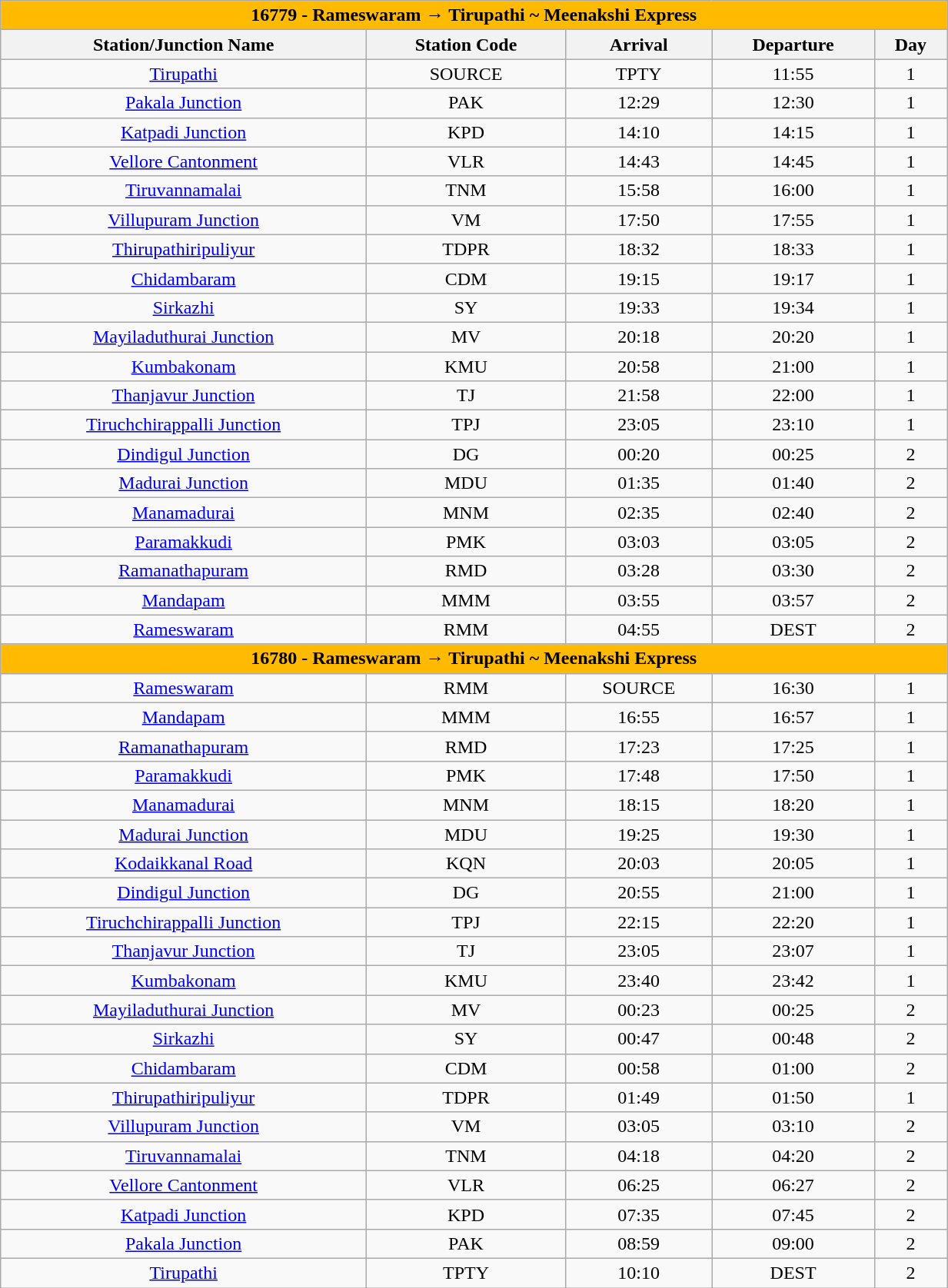<table class="wikitable sortable" width="65%" style="text-align: center;">
<tr>
<th colspan="5" align="center" style="background:#ffba01;"><span>16779 - Rameswaram → Tirupathi ~ Meenakshi Express</span></th>
</tr>
<tr>
<th>Station/Junction Name</th>
<th>Station Code</th>
<th>Arrival</th>
<th>Departure</th>
<th>Day</th>
</tr>
<tr>
<td><a href='#'>Tirupathi</a></td>
<td>SOURCE</td>
<td>TPTY</td>
<td>11:55</td>
<td>1</td>
</tr>
<tr>
<td><a href='#'>Pakala Junction</a></td>
<td>PAK</td>
<td>12:29</td>
<td>12:30</td>
<td>1</td>
</tr>
<tr>
<td><a href='#'>Katpadi Junction</a></td>
<td>KPD</td>
<td>14:10</td>
<td>14:15</td>
<td>1</td>
</tr>
<tr>
<td><a href='#'>Vellore Cantonment</a></td>
<td>VLR</td>
<td>14:43</td>
<td>14:45</td>
<td>1</td>
</tr>
<tr>
<td><a href='#'>Tiruvannamalai</a></td>
<td>TNM</td>
<td>15:58</td>
<td>16:00</td>
<td>1</td>
</tr>
<tr>
<td><a href='#'>Villupuram Junction</a></td>
<td>VM</td>
<td>17:50</td>
<td>17:55</td>
<td>1</td>
</tr>
<tr>
<td><a href='#'>Thirupathiripuliyur</a></td>
<td>TDPR</td>
<td>18:32</td>
<td>18:33</td>
<td>1</td>
</tr>
<tr>
<td><a href='#'>Chidambaram</a></td>
<td>CDM</td>
<td>19:15</td>
<td>19:17</td>
<td>1</td>
</tr>
<tr>
<td><a href='#'>Sirkazhi</a></td>
<td>SY</td>
<td>19:33</td>
<td>19:34</td>
<td>1</td>
</tr>
<tr>
<td><a href='#'>Mayiladuthurai Junction</a></td>
<td>MV</td>
<td>20:18</td>
<td>20:20</td>
<td>1</td>
</tr>
<tr>
<td><a href='#'>Kumbakonam</a></td>
<td>KMU</td>
<td>20:58</td>
<td>21:00</td>
<td>1</td>
</tr>
<tr>
<td><a href='#'>Thanjavur Junction</a></td>
<td>TJ</td>
<td>21:58</td>
<td>22:00</td>
<td>1</td>
</tr>
<tr>
<td><a href='#'>Tiruchchirappalli Junction</a></td>
<td>TPJ</td>
<td>23:05</td>
<td>23:10</td>
<td>1</td>
</tr>
<tr>
<td><a href='#'>Dindigul Junction</a></td>
<td>DG</td>
<td>00:20</td>
<td>00:25</td>
<td>2</td>
</tr>
<tr>
<td><a href='#'>Madurai Junction</a></td>
<td>MDU</td>
<td>01:35</td>
<td>01:40</td>
<td>2</td>
</tr>
<tr>
<td><a href='#'>Manamadurai</a></td>
<td>MNM</td>
<td>02:35</td>
<td>02:40</td>
<td>2</td>
</tr>
<tr>
<td><a href='#'>Paramakkudi</a></td>
<td>PMK</td>
<td>03:03</td>
<td>03:05</td>
<td>2</td>
</tr>
<tr>
<td><a href='#'>Ramanathapuram</a></td>
<td>RMD</td>
<td>03:28</td>
<td>03:30</td>
<td>2</td>
</tr>
<tr>
<td><a href='#'>Mandapam</a></td>
<td>MMM</td>
<td>03:55</td>
<td>03:57</td>
<td>2</td>
</tr>
<tr>
<td><a href='#'>Rameswaram</a></td>
<td>RMM</td>
<td>04:55</td>
<td>DEST</td>
<td>2</td>
</tr>
<tr>
<th colspan="5" align="center" style="background:#ffba01;"><span>16780 - Rameswaram → Tirupathi ~ Meenakshi Express</span></th>
</tr>
<tr>
<td><a href='#'>Rameswaram</a></td>
<td>RMM</td>
<td>SOURCE</td>
<td>16:30</td>
<td>1</td>
</tr>
<tr>
<td><a href='#'>Mandapam</a></td>
<td>MMM</td>
<td>16:55</td>
<td>16:57</td>
<td>1</td>
</tr>
<tr>
<td><a href='#'>Ramanathapuram</a></td>
<td>RMD</td>
<td>17:23</td>
<td>17:25</td>
<td>1</td>
</tr>
<tr>
<td><a href='#'>Paramakkudi</a></td>
<td>PMK</td>
<td>17:48</td>
<td>17:50</td>
<td>1</td>
</tr>
<tr>
<td><a href='#'>Manamadurai</a></td>
<td>MNM</td>
<td>18:15</td>
<td>18:20</td>
<td>1</td>
</tr>
<tr>
<td><a href='#'>Madurai Junction</a></td>
<td>MDU</td>
<td>19:25</td>
<td>19:30</td>
<td>1</td>
</tr>
<tr>
<td><a href='#'>Kodaikkanal Road</a></td>
<td>KQN</td>
<td>20:03</td>
<td>20:05</td>
<td>1</td>
</tr>
<tr>
<td><a href='#'>Dindigul Junction</a></td>
<td>DG</td>
<td>20:55</td>
<td>21:00</td>
<td>1</td>
</tr>
<tr>
<td><a href='#'>Tiruchchirappalli Junction</a></td>
<td>TPJ</td>
<td>22:15</td>
<td>22:20</td>
<td>1</td>
</tr>
<tr>
<td><a href='#'>Thanjavur Junction</a></td>
<td>TJ</td>
<td>23:05</td>
<td>23:07</td>
<td>1</td>
</tr>
<tr>
<td><a href='#'>Kumbakonam</a></td>
<td>KMU</td>
<td>23:40</td>
<td>23:42</td>
<td>1</td>
</tr>
<tr>
<td><a href='#'>Mayiladuthurai Junction</a></td>
<td>MV</td>
<td>00:23</td>
<td>00:25</td>
<td>2</td>
</tr>
<tr>
<td><a href='#'>Sirkazhi</a></td>
<td>SY</td>
<td>00:47</td>
<td>00:48</td>
<td>2</td>
</tr>
<tr>
<td><a href='#'>Chidambaram</a></td>
<td>CDM</td>
<td>00:58</td>
<td>01:00</td>
<td>2</td>
</tr>
<tr>
<td><a href='#'>Thirupathiripuliyur</a></td>
<td>TDPR</td>
<td>01:49</td>
<td>01:50</td>
<td>1</td>
</tr>
<tr>
<td><a href='#'>Villupuram Junction</a></td>
<td>VM</td>
<td>03:05</td>
<td>03:10</td>
<td>2</td>
</tr>
<tr>
<td><a href='#'>Tiruvannamalai</a></td>
<td>TNM</td>
<td>04:18</td>
<td>04:20</td>
<td>2</td>
</tr>
<tr>
<td><a href='#'>Vellore Cantonment</a></td>
<td>VLR</td>
<td>06:25</td>
<td>06:27</td>
<td>2</td>
</tr>
<tr>
<td><a href='#'>Katpadi Junction</a></td>
<td>KPD</td>
<td>07:35</td>
<td>07:45</td>
<td>2</td>
</tr>
<tr>
<td><a href='#'>Pakala Junction</a></td>
<td>PAK</td>
<td>08:59</td>
<td>09:00</td>
<td>2</td>
</tr>
<tr>
<td><a href='#'>Tirupathi</a></td>
<td>TPTY</td>
<td>10:10</td>
<td>DEST</td>
<td>2</td>
</tr>
</table>
